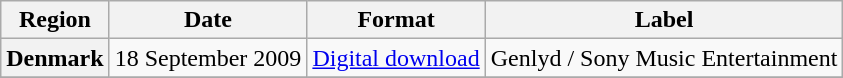<table class="wikitable plainrowheaders">
<tr>
<th scope="col">Region</th>
<th scope="col">Date</th>
<th scope="col">Format</th>
<th scope="col">Label</th>
</tr>
<tr>
<th scope="row">Denmark</th>
<td>18 September 2009</td>
<td><a href='#'>Digital download</a></td>
<td>Genlyd / Sony Music Entertainment</td>
</tr>
<tr>
</tr>
</table>
